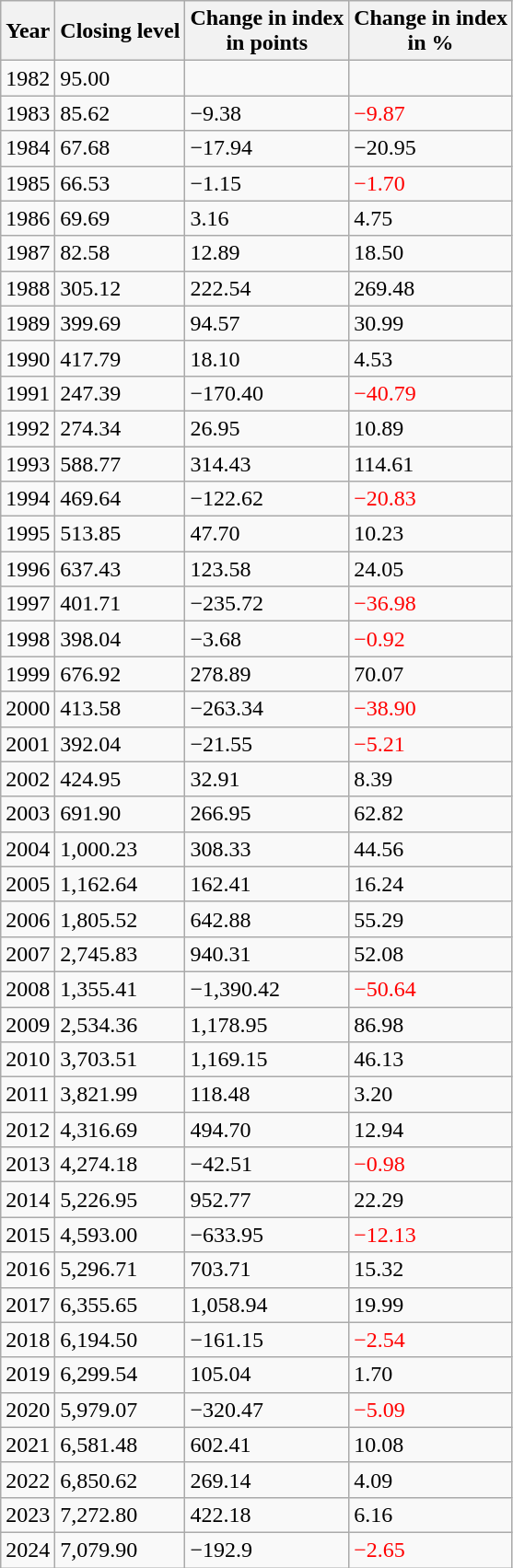<table class="wikitable mw-collapsible mw-collapsed" id="ihsg_company">
<tr>
<th>Year</th>
<th>Closing level</th>
<th>Change in index<br>in points</th>
<th>Change in index<br>in %</th>
</tr>
<tr>
<td>1982</td>
<td>95.00</td>
<td></td>
<td></td>
</tr>
<tr>
<td>1983</td>
<td>85.62</td>
<td>−9.38</td>
<td style="color:red">−9.87</td>
</tr>
<tr>
<td>1984</td>
<td>67.68</td>
<td>−17.94</td>
<td>−20.95</td>
</tr>
<tr>
<td>1985</td>
<td>66.53</td>
<td>−1.15</td>
<td style="color:red">−1.70</td>
</tr>
<tr>
<td>1986</td>
<td>69.69</td>
<td>3.16</td>
<td>4.75</td>
</tr>
<tr>
<td>1987</td>
<td>82.58</td>
<td>12.89</td>
<td>18.50</td>
</tr>
<tr>
<td>1988</td>
<td>305.12</td>
<td>222.54</td>
<td>269.48</td>
</tr>
<tr>
<td>1989</td>
<td>399.69</td>
<td>94.57</td>
<td>30.99</td>
</tr>
<tr>
<td>1990</td>
<td>417.79</td>
<td>18.10</td>
<td>4.53</td>
</tr>
<tr>
<td>1991</td>
<td>247.39</td>
<td>−170.40</td>
<td style="color:red">−40.79</td>
</tr>
<tr>
<td>1992</td>
<td>274.34</td>
<td>26.95</td>
<td>10.89</td>
</tr>
<tr>
<td>1993</td>
<td>588.77</td>
<td>314.43</td>
<td>114.61</td>
</tr>
<tr>
<td>1994</td>
<td>469.64</td>
<td>−122.62</td>
<td style="color:red">−20.83</td>
</tr>
<tr>
<td>1995</td>
<td>513.85</td>
<td>47.70</td>
<td>10.23</td>
</tr>
<tr>
<td>1996</td>
<td>637.43</td>
<td>123.58</td>
<td>24.05</td>
</tr>
<tr>
<td>1997</td>
<td>401.71</td>
<td>−235.72</td>
<td style="color:red">−36.98</td>
</tr>
<tr>
<td>1998</td>
<td>398.04</td>
<td>−3.68</td>
<td style="color:red">−0.92</td>
</tr>
<tr>
<td>1999</td>
<td>676.92</td>
<td>278.89</td>
<td>70.07</td>
</tr>
<tr>
<td>2000</td>
<td>413.58</td>
<td>−263.34</td>
<td style="color:red">−38.90</td>
</tr>
<tr>
<td>2001</td>
<td>392.04</td>
<td>−21.55</td>
<td style="color:red">−5.21</td>
</tr>
<tr>
<td>2002</td>
<td>424.95</td>
<td>32.91</td>
<td>8.39</td>
</tr>
<tr>
<td>2003</td>
<td>691.90</td>
<td>266.95</td>
<td>62.82</td>
</tr>
<tr>
<td>2004</td>
<td>1,000.23</td>
<td>308.33</td>
<td>44.56</td>
</tr>
<tr>
<td>2005</td>
<td>1,162.64</td>
<td>162.41</td>
<td>16.24</td>
</tr>
<tr>
<td>2006</td>
<td>1,805.52</td>
<td>642.88</td>
<td>55.29</td>
</tr>
<tr>
<td>2007</td>
<td>2,745.83</td>
<td>940.31</td>
<td>52.08</td>
</tr>
<tr>
<td>2008</td>
<td>1,355.41</td>
<td>−1,390.42</td>
<td style="color:red">−50.64</td>
</tr>
<tr>
<td>2009</td>
<td>2,534.36</td>
<td>1,178.95</td>
<td>86.98</td>
</tr>
<tr>
<td>2010</td>
<td>3,703.51</td>
<td>1,169.15</td>
<td>46.13</td>
</tr>
<tr>
<td>2011</td>
<td>3,821.99</td>
<td>118.48</td>
<td>3.20</td>
</tr>
<tr>
<td>2012</td>
<td>4,316.69</td>
<td>494.70</td>
<td>12.94</td>
</tr>
<tr>
<td>2013</td>
<td>4,274.18</td>
<td>−42.51</td>
<td style="color:red">−0.98</td>
</tr>
<tr>
<td>2014</td>
<td>5,226.95</td>
<td>952.77</td>
<td>22.29</td>
</tr>
<tr>
<td>2015</td>
<td>4,593.00</td>
<td>−633.95</td>
<td style="color:red">−12.13</td>
</tr>
<tr>
<td>2016</td>
<td>5,296.71</td>
<td>703.71</td>
<td>15.32</td>
</tr>
<tr>
<td>2017</td>
<td>6,355.65</td>
<td>1,058.94</td>
<td>19.99</td>
</tr>
<tr>
<td>2018</td>
<td>6,194.50</td>
<td>−161.15</td>
<td style="color:red">−2.54</td>
</tr>
<tr>
<td>2019</td>
<td>6,299.54</td>
<td>105.04</td>
<td>1.70</td>
</tr>
<tr>
<td>2020</td>
<td>5,979.07</td>
<td>−320.47</td>
<td style="color:red">−5.09</td>
</tr>
<tr>
<td>2021</td>
<td>6,581.48</td>
<td>602.41</td>
<td>10.08</td>
</tr>
<tr>
<td>2022</td>
<td>6,850.62</td>
<td>269.14</td>
<td>4.09</td>
</tr>
<tr>
<td>2023</td>
<td>7,272.80</td>
<td>422.18</td>
<td>6.16</td>
</tr>
<tr>
<td>2024</td>
<td>7,079.90</td>
<td>−192.9</td>
<td style="color:red">−2.65</td>
</tr>
</table>
